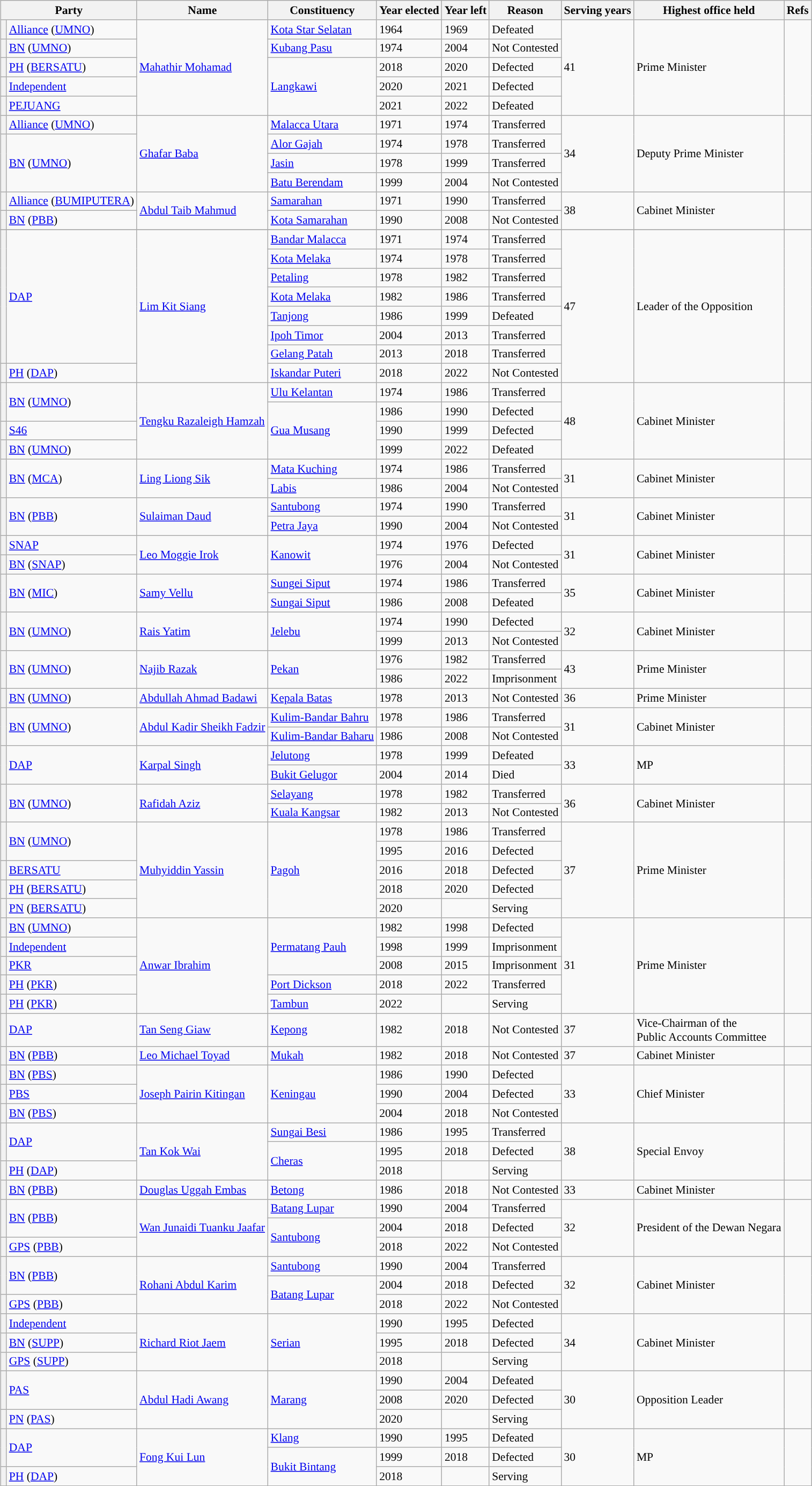<table class="wikitable sortable" style="margin:0.5em; font-size:90%">
<tr>
<th colspan=2>Party</th>
<th>Name</th>
<th>Constituency</th>
<th>Year elected</th>
<th>Year left</th>
<th>Reason</th>
<th>Serving years</th>
<th>Highest office held</th>
<th>Refs</th>
</tr>
<tr>
<th style="background-color: "></th>
<td><a href='#'>Alliance</a> (<a href='#'>UMNO</a>)</td>
<td rowspan="5"><a href='#'>Mahathir Mohamad</a></td>
<td><a href='#'>Kota Star Selatan</a></td>
<td>1964</td>
<td>1969</td>
<td>Defeated</td>
<td rowspan="5">41</td>
<td rowspan="5">Prime Minister</td>
<td rowspan="5"></td>
</tr>
<tr>
<th style="background-color: "></th>
<td><a href='#'>BN</a> (<a href='#'>UMNO</a>)</td>
<td><a href='#'>Kubang Pasu</a></td>
<td>1974</td>
<td>2004</td>
<td>Not Contested</td>
</tr>
<tr>
<th style="background-color: "></th>
<td><a href='#'>PH</a> (<a href='#'>BERSATU</a>)</td>
<td rowspan="3"><a href='#'>Langkawi</a></td>
<td>2018</td>
<td>2020</td>
<td>Defected</td>
</tr>
<tr>
<th style="background-color: "></th>
<td><a href='#'>Independent</a></td>
<td>2020</td>
<td>2021</td>
<td>Defected</td>
</tr>
<tr>
<th style="background-color: "></th>
<td><a href='#'>PEJUANG</a></td>
<td>2021</td>
<td>2022</td>
<td>Defeated</td>
</tr>
<tr>
<th style="background-color: "></th>
<td><a href='#'>Alliance</a> (<a href='#'>UMNO</a>)</td>
<td rowspan=4><a href='#'>Ghafar Baba</a></td>
<td><a href='#'>Malacca Utara</a></td>
<td>1971</td>
<td>1974</td>
<td>Transferred</td>
<td rowspan=4>34</td>
<td rowspan=4>Deputy Prime Minister</td>
<td rowspan=4></td>
</tr>
<tr>
<th rowspan=3 style="background-color: "></th>
<td rowspan=3><a href='#'>BN</a> (<a href='#'>UMNO</a>)</td>
<td><a href='#'>Alor Gajah</a></td>
<td>1974</td>
<td>1978</td>
<td>Transferred</td>
</tr>
<tr>
<td><a href='#'>Jasin</a></td>
<td>1978</td>
<td>1999</td>
<td>Transferred</td>
</tr>
<tr>
<td><a href='#'>Batu Berendam</a></td>
<td>1999</td>
<td>2004</td>
<td>Not Contested</td>
</tr>
<tr>
<th style="background-color: "></th>
<td><a href='#'>Alliance</a> (<a href='#'>BUMIPUTERA</a>)</td>
<td rowspan=3><a href='#'>Abdul Taib Mahmud</a></td>
<td rowspan=2><a href='#'>Samarahan</a></td>
<td rowspan=2>1971</td>
<td rowspan=2>1990</td>
<td rowspan=2>Transferred</td>
<td rowspan=3>38</td>
<td rowspan=3>Cabinet Minister</td>
<td rowspan="3"></td>
</tr>
<tr>
<th rowspan=2 style="background-color: "></th>
<td rowspan=2><a href='#'>BN</a> (<a href='#'>PBB</a>)</td>
</tr>
<tr>
<td><a href='#'>Kota Samarahan</a></td>
<td>1990</td>
<td>2008</td>
<td>Not Contested</td>
</tr>
<tr>
</tr>
<tr>
<th rowspan=7 style="background-color: "></th>
<td rowspan=7><a href='#'>DAP</a></td>
<td rowspan=8><a href='#'>Lim Kit Siang</a></td>
<td><a href='#'>Bandar Malacca</a></td>
<td>1971</td>
<td>1974</td>
<td>Transferred</td>
<td rowspan=8>47</td>
<td rowspan=8>Leader of the Opposition</td>
<td rowspan=8></td>
</tr>
<tr>
<td><a href='#'>Kota Melaka</a></td>
<td>1974</td>
<td>1978</td>
<td>Transferred</td>
</tr>
<tr>
<td><a href='#'>Petaling</a></td>
<td>1978</td>
<td>1982</td>
<td>Transferred</td>
</tr>
<tr>
<td><a href='#'>Kota Melaka</a></td>
<td>1982</td>
<td>1986</td>
<td>Transferred</td>
</tr>
<tr>
<td><a href='#'>Tanjong</a></td>
<td>1986</td>
<td>1999</td>
<td>Defeated</td>
</tr>
<tr>
<td><a href='#'>Ipoh Timor</a></td>
<td>2004</td>
<td>2013</td>
<td>Transferred</td>
</tr>
<tr>
<td><a href='#'>Gelang Patah</a></td>
<td>2013</td>
<td>2018</td>
<td>Transferred</td>
</tr>
<tr>
<th style="background-color: "></th>
<td><a href='#'>PH</a> (<a href='#'>DAP</a>)</td>
<td><a href='#'>Iskandar Puteri</a></td>
<td>2018</td>
<td>2022</td>
<td>Not Contested</td>
</tr>
<tr>
<th rowspan=2 style="background-color: "></th>
<td rowspan=2><a href='#'>BN</a> (<a href='#'>UMNO</a>)</td>
<td rowspan=4><a href='#'>Tengku Razaleigh Hamzah</a></td>
<td><a href='#'>Ulu Kelantan</a></td>
<td>1974</td>
<td>1986</td>
<td>Transferred</td>
<td rowspan=4>48</td>
<td rowspan=4>Cabinet Minister</td>
<td rowspan=4></td>
</tr>
<tr>
<td rowspan=3><a href='#'>Gua Musang</a></td>
<td>1986</td>
<td>1990</td>
<td>Defected</td>
</tr>
<tr>
<th style="background-color: "></th>
<td><a href='#'>S46</a></td>
<td>1990</td>
<td>1999</td>
<td>Defected</td>
</tr>
<tr>
<th style="background-color: "></th>
<td><a href='#'>BN</a> (<a href='#'>UMNO</a>)</td>
<td>1999</td>
<td>2022</td>
<td>Defeated</td>
</tr>
<tr>
<th rowspan=2 style="background-color: "></th>
<td rowspan=2><a href='#'>BN</a> (<a href='#'>MCA</a>)</td>
<td rowspan=2><a href='#'>Ling Liong Sik</a></td>
<td><a href='#'>Mata Kuching</a></td>
<td>1974</td>
<td>1986</td>
<td>Transferred</td>
<td rowspan=2>31</td>
<td rowspan=2>Cabinet Minister</td>
<td rowspan="2"></td>
</tr>
<tr>
<td><a href='#'>Labis</a></td>
<td>1986</td>
<td>2004</td>
<td>Not Contested</td>
</tr>
<tr>
<th rowspan=2 style="background-color: "></th>
<td rowspan=2><a href='#'>BN</a> (<a href='#'>PBB</a>)</td>
<td rowspan=2><a href='#'>Sulaiman Daud</a></td>
<td><a href='#'>Santubong</a></td>
<td>1974</td>
<td>1990</td>
<td>Transferred</td>
<td rowspan=2>31</td>
<td rowspan=2>Cabinet Minister</td>
<td rowspan="2"></td>
</tr>
<tr>
<td><a href='#'>Petra Jaya</a></td>
<td>1990</td>
<td>2004</td>
<td>Not Contested</td>
</tr>
<tr>
<th style="background-color: "></th>
<td><a href='#'>SNAP</a></td>
<td rowspan=2><a href='#'>Leo Moggie Irok</a></td>
<td rowspan=2><a href='#'>Kanowit</a></td>
<td>1974</td>
<td>1976</td>
<td>Defected</td>
<td rowspan=2>31</td>
<td rowspan=2>Cabinet Minister</td>
<td rowspan="2"></td>
</tr>
<tr>
<th style="background-color: "></th>
<td><a href='#'>BN</a> (<a href='#'>SNAP</a>)</td>
<td>1976</td>
<td>2004</td>
<td>Not Contested</td>
</tr>
<tr>
<th rowspan=2 style="background-color: "></th>
<td rowspan=2><a href='#'>BN</a> (<a href='#'>MIC</a>)</td>
<td rowspan=2><a href='#'>Samy Vellu</a></td>
<td><a href='#'>Sungei Siput</a></td>
<td>1974</td>
<td>1986</td>
<td>Transferred</td>
<td rowspan=2>35</td>
<td rowspan=2>Cabinet Minister</td>
<td rowspan="2"></td>
</tr>
<tr>
<td><a href='#'>Sungai Siput</a></td>
<td>1986</td>
<td>2008</td>
<td>Defeated</td>
</tr>
<tr>
<th rowspan=2 style="background-color: "></th>
<td rowspan=2><a href='#'>BN</a> (<a href='#'>UMNO</a>)</td>
<td rowspan=2><a href='#'>Rais Yatim</a></td>
<td rowspan=2><a href='#'>Jelebu</a></td>
<td>1974</td>
<td>1990</td>
<td>Defected</td>
<td rowspan=2>32</td>
<td rowspan=2>Cabinet Minister</td>
<td rowspan=2></td>
</tr>
<tr>
<td>1999</td>
<td>2013</td>
<td>Not Contested</td>
</tr>
<tr>
<th rowspan=2 style="background-color: "></th>
<td rowspan=2><a href='#'>BN</a> (<a href='#'>UMNO</a>)</td>
<td rowspan=2><a href='#'>Najib Razak</a></td>
<td rowspan=2><a href='#'>Pekan</a></td>
<td>1976</td>
<td>1982</td>
<td>Transferred</td>
<td rowspan=2>43</td>
<td rowspan=2>Prime Minister</td>
<td rowspan=2></td>
</tr>
<tr>
<td>1986</td>
<td>2022</td>
<td>Imprisonment</td>
</tr>
<tr>
<th style="background-color: "></th>
<td><a href='#'>BN</a> (<a href='#'>UMNO</a>)</td>
<td><a href='#'>Abdullah Ahmad Badawi</a></td>
<td><a href='#'>Kepala Batas</a></td>
<td>1978</td>
<td>2013</td>
<td>Not Contested</td>
<td>36</td>
<td>Prime Minister</td>
<td></td>
</tr>
<tr>
<th rowspan=2 style="background-color: "></th>
<td rowspan=2><a href='#'>BN</a> (<a href='#'>UMNO</a>)</td>
<td rowspan=2><a href='#'>Abdul Kadir Sheikh Fadzir</a></td>
<td><a href='#'>Kulim-Bandar Bahru</a></td>
<td>1978</td>
<td>1986</td>
<td>Transferred</td>
<td rowspan=2>31</td>
<td rowspan=2>Cabinet Minister</td>
<td rowspan="2"></td>
</tr>
<tr>
<td><a href='#'>Kulim-Bandar Baharu</a></td>
<td>1986</td>
<td>2008</td>
<td>Not Contested</td>
</tr>
<tr>
<th rowspan=2 style="background-color: "></th>
<td rowspan=2><a href='#'>DAP</a></td>
<td rowspan=2><a href='#'>Karpal Singh</a></td>
<td><a href='#'>Jelutong</a></td>
<td>1978</td>
<td>1999</td>
<td>Defeated</td>
<td rowspan=2>33</td>
<td rowspan=2>MP</td>
<td rowspan="2"></td>
</tr>
<tr>
<td><a href='#'>Bukit Gelugor</a></td>
<td>2004</td>
<td>2014</td>
<td>Died</td>
</tr>
<tr>
<th rowspan=2 style="background-color: "></th>
<td rowspan=2><a href='#'>BN</a> (<a href='#'>UMNO</a>)</td>
<td rowspan=2><a href='#'>Rafidah Aziz</a></td>
<td><a href='#'>Selayang</a></td>
<td>1978</td>
<td>1982</td>
<td>Transferred</td>
<td rowspan=2>36</td>
<td rowspan=2>Cabinet Minister</td>
<td rowspan="2"></td>
</tr>
<tr>
<td><a href='#'>Kuala Kangsar</a></td>
<td>1982</td>
<td>2013</td>
<td>Not Contested</td>
</tr>
<tr>
<th rowspan=2 style="background-color: "></th>
<td rowspan=2><a href='#'>BN</a> (<a href='#'>UMNO</a>)</td>
<td rowspan=5><a href='#'>Muhyiddin Yassin</a></td>
<td rowspan=5><a href='#'>Pagoh</a></td>
<td>1978</td>
<td>1986</td>
<td>Transferred</td>
<td rowspan=5>37</td>
<td rowspan=5>Prime Minister</td>
<td rowspan=5></td>
</tr>
<tr>
<td>1995</td>
<td>2016</td>
<td>Defected</td>
</tr>
<tr>
<th style="background-color: "></th>
<td><a href='#'>BERSATU</a></td>
<td>2016</td>
<td>2018</td>
<td>Defected</td>
</tr>
<tr>
<th style="background-color: "></th>
<td><a href='#'>PH</a> (<a href='#'>BERSATU</a>)</td>
<td>2018</td>
<td>2020</td>
<td>Defected</td>
</tr>
<tr>
<th style="background-color: "></th>
<td><a href='#'>PN</a> (<a href='#'>BERSATU</a>)</td>
<td>2020</td>
<td></td>
<td>Serving</td>
</tr>
<tr>
<th style="background-color: "></th>
<td><a href='#'>BN</a> (<a href='#'>UMNO</a>)</td>
<td rowspan="5"><a href='#'>Anwar Ibrahim</a></td>
<td rowspan="3"><a href='#'>Permatang Pauh</a></td>
<td>1982</td>
<td>1998</td>
<td>Defected</td>
<td rowspan="5">31</td>
<td rowspan="5">Prime Minister</td>
<td rowspan="5"></td>
</tr>
<tr>
<th style="background-color: "></th>
<td><a href='#'>Independent</a></td>
<td>1998</td>
<td>1999</td>
<td>Imprisonment</td>
</tr>
<tr>
<th style="background-color: "></th>
<td><a href='#'>PKR</a></td>
<td>2008</td>
<td>2015</td>
<td>Imprisonment</td>
</tr>
<tr>
<th style="background-color: "></th>
<td><a href='#'>PH</a> (<a href='#'>PKR</a>)</td>
<td><a href='#'>Port Dickson</a></td>
<td>2018</td>
<td>2022</td>
<td>Transferred</td>
</tr>
<tr>
<th style="background-color: "></th>
<td><a href='#'>PH</a> (<a href='#'>PKR</a>)</td>
<td><a href='#'>Tambun</a></td>
<td>2022</td>
<td></td>
<td>Serving</td>
</tr>
<tr>
<th style="background-color: "></th>
<td><a href='#'>DAP</a></td>
<td><a href='#'>Tan Seng Giaw</a></td>
<td><a href='#'>Kepong</a></td>
<td>1982</td>
<td>2018</td>
<td>Not Contested</td>
<td>37</td>
<td>Vice-Chairman of the<br> Public Accounts Committee</td>
<td></td>
</tr>
<tr>
<th style="background-color: "></th>
<td><a href='#'>BN</a> (<a href='#'>PBB</a>)</td>
<td><a href='#'>Leo Michael Toyad</a></td>
<td><a href='#'>Mukah</a></td>
<td>1982</td>
<td>2018</td>
<td>Not Contested</td>
<td>37</td>
<td>Cabinet Minister</td>
<td></td>
</tr>
<tr>
<th style="background-color: "></th>
<td><a href='#'>BN</a> (<a href='#'>PBS</a>)</td>
<td rowspan=3><a href='#'>Joseph Pairin Kitingan</a></td>
<td rowspan=3><a href='#'>Keningau</a></td>
<td>1986</td>
<td>1990</td>
<td>Defected</td>
<td rowspan=3>33</td>
<td rowspan=3>Chief Minister</td>
<td rowspan="3"></td>
</tr>
<tr>
<th style="background-color: "></th>
<td><a href='#'>PBS</a></td>
<td>1990</td>
<td>2004</td>
<td>Defected</td>
</tr>
<tr>
<th style="background-color: "></th>
<td><a href='#'>BN</a> (<a href='#'>PBS</a>)</td>
<td>2004</td>
<td>2018</td>
<td>Not Contested</td>
</tr>
<tr>
<th rowspan=2 style="background-color: "></th>
<td rowspan=2><a href='#'>DAP</a></td>
<td rowspan=3><a href='#'>Tan Kok Wai</a></td>
<td><a href='#'>Sungai Besi</a></td>
<td>1986</td>
<td>1995</td>
<td>Transferred</td>
<td rowspan=3>38</td>
<td rowspan=3>Special Envoy</td>
<td rowspan=3></td>
</tr>
<tr>
<td rowspan=2><a href='#'>Cheras</a></td>
<td>1995</td>
<td>2018</td>
<td>Defected</td>
</tr>
<tr>
<th style="background-color: "></th>
<td><a href='#'>PH</a> (<a href='#'>DAP</a>)</td>
<td>2018</td>
<td></td>
<td>Serving</td>
</tr>
<tr>
<th style="background-color: "></th>
<td><a href='#'>BN</a> (<a href='#'>PBB</a>)</td>
<td><a href='#'>Douglas Uggah Embas</a></td>
<td><a href='#'>Betong</a></td>
<td>1986</td>
<td>2018</td>
<td>Not Contested</td>
<td>33</td>
<td>Cabinet Minister</td>
<td></td>
</tr>
<tr>
<th rowspan=2 style="background-color: "></th>
<td rowspan=2><a href='#'>BN</a> (<a href='#'>PBB</a>)</td>
<td rowspan=3><a href='#'>Wan Junaidi Tuanku Jaafar</a></td>
<td><a href='#'>Batang Lupar</a></td>
<td>1990</td>
<td>2004</td>
<td>Transferred</td>
<td rowspan=3>32</td>
<td rowspan=3>President of the Dewan Negara</td>
<td rowspan="3"></td>
</tr>
<tr>
<td rowspan=2><a href='#'>Santubong</a></td>
<td>2004</td>
<td>2018</td>
<td>Defected</td>
</tr>
<tr>
<th style="background-color: "></th>
<td><a href='#'>GPS</a> (<a href='#'>PBB</a>)</td>
<td>2018</td>
<td>2022</td>
<td>Not Contested</td>
</tr>
<tr>
<th rowspan=2 style="background-color: "></th>
<td rowspan=2><a href='#'>BN</a> (<a href='#'>PBB</a>)</td>
<td rowspan=3><a href='#'>Rohani Abdul Karim</a></td>
<td><a href='#'>Santubong</a></td>
<td>1990</td>
<td>2004</td>
<td>Transferred</td>
<td rowspan=3>32</td>
<td rowspan=3>Cabinet Minister</td>
<td rowspan=3></td>
</tr>
<tr>
<td rowspan=2><a href='#'>Batang Lupar</a></td>
<td>2004</td>
<td>2018</td>
<td>Defected</td>
</tr>
<tr>
<th style="background-color: "></th>
<td><a href='#'>GPS</a> (<a href='#'>PBB</a>)</td>
<td>2018</td>
<td>2022</td>
<td>Not Contested</td>
</tr>
<tr>
<th style="background-color: "></th>
<td><a href='#'>Independent</a></td>
<td rowspan="3"><a href='#'>Richard Riot Jaem</a></td>
<td rowspan="3"><a href='#'>Serian</a></td>
<td>1990</td>
<td>1995</td>
<td>Defected</td>
<td rowspan="3">34</td>
<td rowspan="3">Cabinet Minister</td>
<td rowspan="3"></td>
</tr>
<tr>
<th style="background-color: "></th>
<td><a href='#'>BN</a> (<a href='#'>SUPP</a>)</td>
<td>1995</td>
<td>2018</td>
<td>Defected</td>
</tr>
<tr>
<th style="background-color: "></th>
<td><a href='#'>GPS</a> (<a href='#'>SUPP</a>)</td>
<td>2018</td>
<td></td>
<td>Serving</td>
</tr>
<tr>
<th rowspan=2 style="background-color: "></th>
<td rowspan=2><a href='#'>PAS</a></td>
<td rowspan="3"><a href='#'>Abdul Hadi Awang</a></td>
<td rowspan=3><a href='#'>Marang</a></td>
<td>1990</td>
<td>2004</td>
<td>Defeated</td>
<td rowspan="3">30</td>
<td rowspan="3">Opposition Leader</td>
<td rowspan="3"></td>
</tr>
<tr>
<td>2008</td>
<td>2020</td>
<td>Defected</td>
</tr>
<tr>
<th style="background-color: "></th>
<td><a href='#'>PN</a> (<a href='#'>PAS</a>)</td>
<td>2020</td>
<td></td>
<td>Serving</td>
</tr>
<tr>
<th rowspan=2 style="background-color: "></th>
<td rowspan=2><a href='#'>DAP</a></td>
<td rowspan=3><a href='#'>Fong Kui Lun</a></td>
<td><a href='#'>Klang</a></td>
<td>1990</td>
<td>1995</td>
<td>Defeated</td>
<td rowspan=3>30</td>
<td rowspan=3>MP</td>
<td rowspan=3></td>
</tr>
<tr>
<td rowspan=2><a href='#'>Bukit Bintang</a></td>
<td>1999</td>
<td>2018</td>
<td>Defected</td>
</tr>
<tr>
<th style="background-color: "></th>
<td><a href='#'>PH</a> (<a href='#'>DAP</a>)</td>
<td>2018</td>
<td></td>
<td>Serving</td>
</tr>
<tr>
</tr>
</table>
